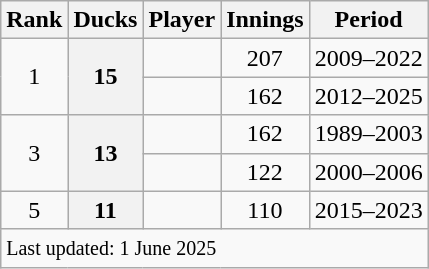<table class="wikitable plainrowheaders sortable">
<tr>
<th scope=col>Rank</th>
<th scope=col>Ducks</th>
<th scope=col>Player</th>
<th scope=col>Innings</th>
<th scope=col>Period</th>
</tr>
<tr>
<td align=center rowspan=2>1</td>
<th scope=row style=text-align:center; rowspan=2>15</th>
<td></td>
<td align=center>207</td>
<td>2009–2022</td>
</tr>
<tr>
<td></td>
<td align=center>162</td>
<td>2012–2025</td>
</tr>
<tr>
<td align=center rowspan=2>3</td>
<th scope=row style=text-align:center; rowspan=2>13</th>
<td></td>
<td align=center>162</td>
<td>1989–2003</td>
</tr>
<tr>
<td></td>
<td align=center>122</td>
<td>2000–2006</td>
</tr>
<tr>
<td align=center>5</td>
<th scope=row style=text-align:center;>11</th>
<td></td>
<td align=center>110</td>
<td>2015–2023</td>
</tr>
<tr class=sortbottom>
<td colspan=6><small>Last updated: 1 June 2025</small></td>
</tr>
</table>
